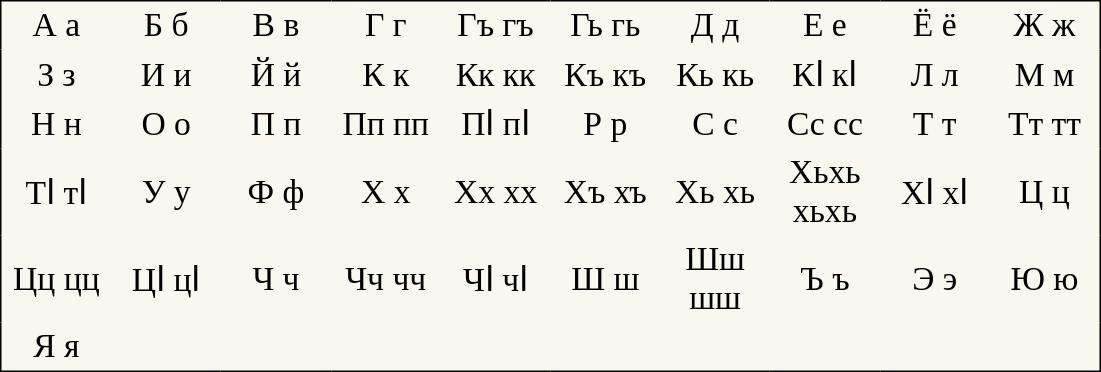<table style="font-family:Arial Unicode MS; font-size:1.4em; border-color:#000; border-width:1px; border-style:solid; border-collapse:collapse; background:#f8f8ef;">
<tr>
<td style="width:3em; text-align:center; padding: 3px;">А а<br></td>
<td style="width:3em; text-align:center; padding: 3px;">Б б<br></td>
<td style="width:3em; text-align:center; padding: 3px;">В в<br></td>
<td style="width:3em; text-align:center; padding: 3px;">Г г<br></td>
<td style="width:3em; text-align:center; padding: 3px;">Гъ гъ<br></td>
<td style="width:3em; text-align:center; padding: 3px;">Гь гь<br></td>
<td style="width:3em; text-align:center; padding: 3px;">Д д<br></td>
<td style="width:3em; text-align:center; padding: 3px;">Е е<br></td>
<td style="width:3em; text-align:center; padding: 3px;">Ё ё<br></td>
<td style="width:3em; text-align:center; padding: 3px;">Ж ж<br></td>
</tr>
<tr>
<td style="width:3em; text-align:center; padding: 3px;">З з<br></td>
<td style="width:3em; text-align:center; padding: 3px;">И и<br></td>
<td style="width:3em; text-align:center; padding: 3px;">Й й<br></td>
<td style="width:3em; text-align:center; padding: 3px;">К к<br></td>
<td style="width:3em; text-align:center; padding: 3px;">Кк кк<br></td>
<td style="width:3em; text-align:center; padding: 3px;">Къ къ<br></td>
<td style="width:3em; text-align:center; padding: 3px;">Кь кь<br></td>
<td style="width:3em; text-align:center; padding: 3px;">Кӏ кӏ<br></td>
<td style="width:3em; text-align:center; padding: 3px;">Л л<br></td>
<td style="width:3em; text-align:center; padding: 3px;">М м<br></td>
</tr>
<tr>
<td style="width:3em; text-align:center; padding: 3px;">Н н<br></td>
<td style="width:3em; text-align:center; padding: 3px;">О о<br></td>
<td style="width:3em; text-align:center; padding: 3px;">П п<br></td>
<td style="width:3em; text-align:center; padding: 3px;">Пп пп<br></td>
<td style="width:3em; text-align:center; padding: 3px;">Пӏ пӏ<br></td>
<td style="width:3em; text-align:center; padding: 3px;">Р р<br></td>
<td style="width:3em; text-align:center; padding: 3px;">С с<br></td>
<td style="width:3em; text-align:center; padding: 3px;">Сс сс<br></td>
<td style="width:3em; text-align:center; padding: 3px;">Т т<br></td>
<td style="width:3em; text-align:center; padding: 3px;">Тт тт<br></td>
</tr>
<tr>
<td style="width:3em; text-align:center; padding: 3px;">Тӏ тӏ<br></td>
<td style="width:3em; text-align:center; padding: 3px;">У у<br></td>
<td style="width:3em; text-align:center; padding: 3px;">Ф ф<br></td>
<td style="width:3em; text-align:center; padding: 3px;">Х х<br></td>
<td style="width:3em; text-align:center; padding: 3px;">Хх хх<br></td>
<td style="width:3em; text-align:center; padding: 3px;">Хъ хъ<br></td>
<td style="width:3em; text-align:center; padding: 3px;">Хь хь<br></td>
<td style="width:3em; text-align:center; padding: 3px;">Хьхь хьхь<br></td>
<td style="width:3em; text-align:center; padding: 3px;">Хӏ хӏ<br></td>
<td style="width:3em; text-align:center; padding: 3px;">Ц ц<br></td>
</tr>
<tr>
<td style="width:3em; text-align:center; padding: 3px;">Цц цц<br></td>
<td style="width:3em; text-align:center; padding: 3px;">Цӏ цӏ<br></td>
<td style="width:3em; text-align:center; padding: 3px;">Ч ч<br></td>
<td style="width:3em; text-align:center; padding: 3px;">Чч чч<br></td>
<td style="width:3em; text-align:center; padding: 3px;">Чӏ чӏ<br></td>
<td style="width:3em; text-align:center; padding: 3px;">Ш ш<br></td>
<td style="width:3em; text-align:center; padding: 3px;">Шш шш<br></td>
<td style="width:3em; text-align:center; padding: 3px;">Ъ ъ<br></td>
<td style="width:3em; text-align:center; padding: 3px;">Э э<br></td>
<td style="width:3em; text-align:center; padding: 3px;">Ю ю<br></td>
</tr>
<tr>
<td style="width:3em; text-align:center; padding: 3px;">Я я<br></td>
</tr>
</table>
